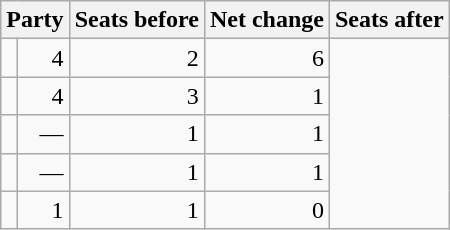<table class=wikitable style="text-align:right">
<tr>
<th colspan="2">Party</th>
<th>Seats before</th>
<th>Net change</th>
<th>Seats after</th>
</tr>
<tr>
<td></td>
<td>4</td>
<td> 2</td>
<td>6</td>
</tr>
<tr>
<td></td>
<td>4</td>
<td> 3</td>
<td>1</td>
</tr>
<tr>
<td></td>
<td>—</td>
<td> 1</td>
<td>1</td>
</tr>
<tr>
<td></td>
<td>—</td>
<td> 1</td>
<td>1</td>
</tr>
<tr>
<td></td>
<td>1</td>
<td> 1</td>
<td>0</td>
</tr>
</table>
